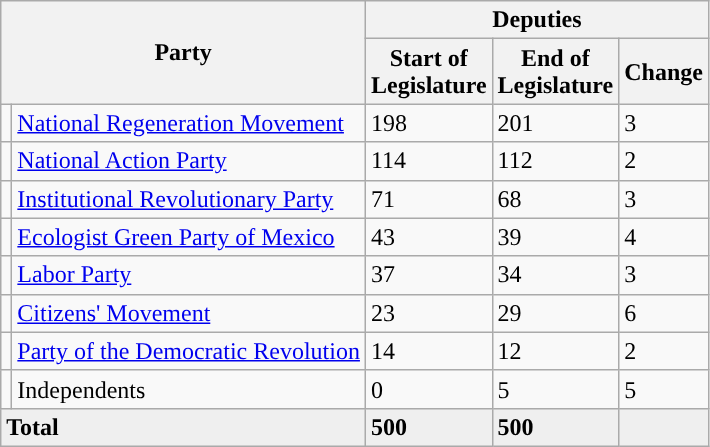<table class="wikitable">
<tr>
<th colspan="2" rowspan="2"><strong>Party</strong></th>
<th colspan="3">Deputies</th>
</tr>
<tr style="background:#efefef;">
<th>Start of<br>Legislature</th>
<th>End of<br>Legislature</th>
<th><strong>Change</strong></th>
</tr>
<tr>
<td style="background:"></td>
<td><a href='#'>National Regeneration Movement</a></td>
<td>198</td>
<td>201</td>
<td> 3</td>
</tr>
<tr>
<td style="background:"></td>
<td><a href='#'>National Action Party</a></td>
<td>114</td>
<td>112</td>
<td> 2</td>
</tr>
<tr>
<td style="background:"></td>
<td><a href='#'>Institutional Revolutionary Party</a></td>
<td>71</td>
<td>68</td>
<td> 3</td>
</tr>
<tr>
<td style="background:"></td>
<td><a href='#'>Ecologist Green Party of Mexico</a></td>
<td>43</td>
<td>39</td>
<td> 4</td>
</tr>
<tr>
<td style="background:"></td>
<td><a href='#'>Labor Party</a></td>
<td>37</td>
<td>34</td>
<td> 3</td>
</tr>
<tr>
<td style="background:"></td>
<td><a href='#'>Citizens' Movement</a></td>
<td>23</td>
<td>29</td>
<td> 6</td>
</tr>
<tr>
<td style="background:"></td>
<td><a href='#'>Party of the Democratic Revolution</a></td>
<td>14</td>
<td>12</td>
<td> 2</td>
</tr>
<tr>
<td style="background:"></td>
<td>Independents</td>
<td>0</td>
<td>5</td>
<td> 5</td>
</tr>
<tr style="background:#efefef;">
<td colspan="2"><strong>Total</strong></td>
<td><strong>500</strong></td>
<td><strong>500</strong></td>
<td></td>
</tr>
</table>
